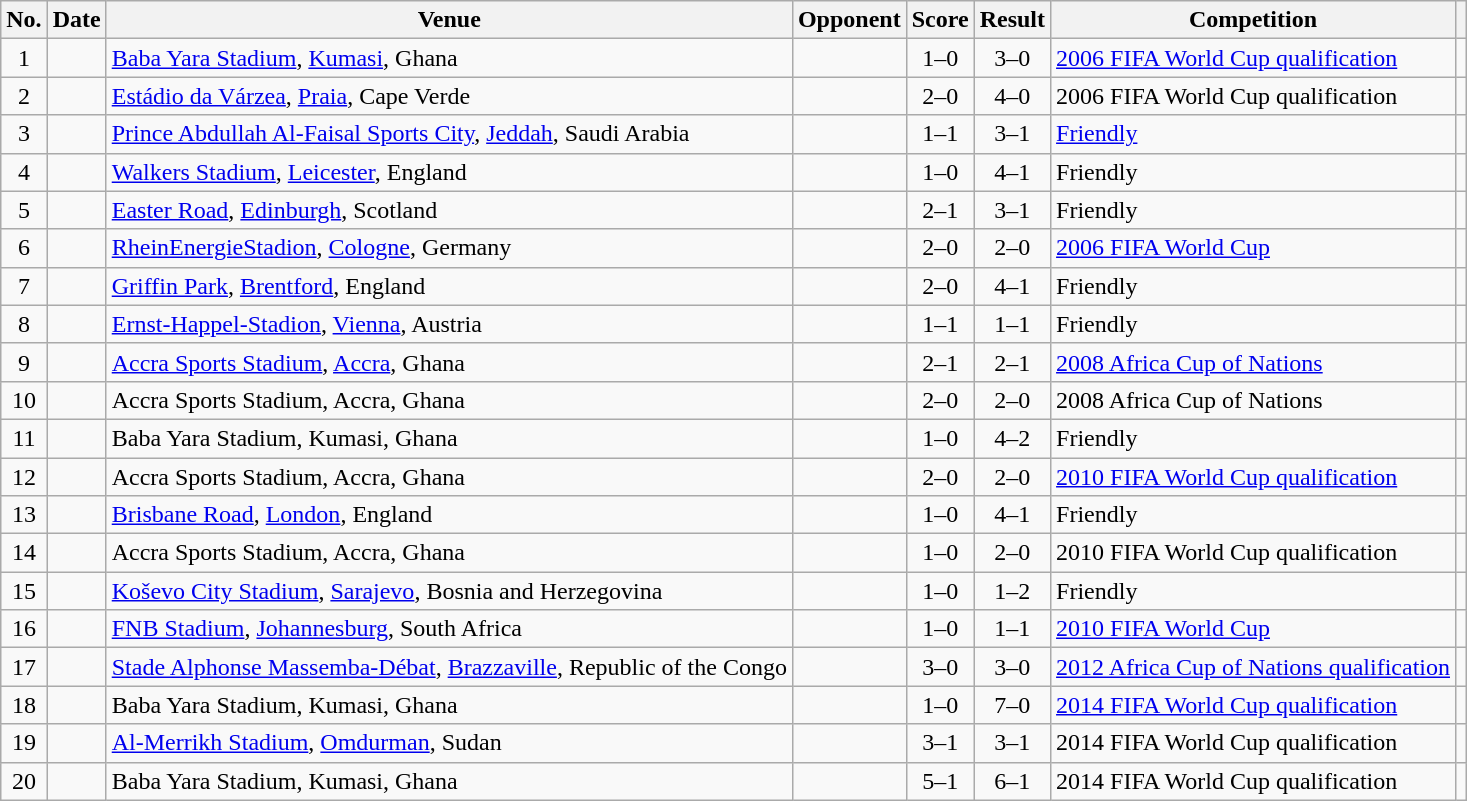<table class="wikitable sortable">
<tr>
<th scope="col">No.</th>
<th scope="col">Date</th>
<th scope="col">Venue</th>
<th scope="col">Opponent</th>
<th scope="col">Score</th>
<th scope="col">Result</th>
<th scope="col">Competition</th>
<th scope="col" class="unsortable"></th>
</tr>
<tr>
<td style="text-align:center">1</td>
<td></td>
<td><a href='#'>Baba Yara Stadium</a>, <a href='#'>Kumasi</a>, Ghana</td>
<td></td>
<td style="text-align:center">1–0</td>
<td style="text-align:center">3–0</td>
<td><a href='#'>2006 FIFA World Cup qualification</a></td>
<td></td>
</tr>
<tr>
<td style="text-align:center">2</td>
<td></td>
<td><a href='#'>Estádio da Várzea</a>, <a href='#'>Praia</a>, Cape Verde</td>
<td></td>
<td style="text-align:center">2–0</td>
<td style="text-align:center">4–0</td>
<td>2006 FIFA World Cup qualification</td>
<td></td>
</tr>
<tr>
<td style="text-align:center">3</td>
<td></td>
<td><a href='#'>Prince Abdullah Al-Faisal Sports City</a>, <a href='#'>Jeddah</a>, Saudi Arabia</td>
<td></td>
<td style="text-align:center">1–1</td>
<td style="text-align:center">3–1</td>
<td><a href='#'>Friendly</a></td>
<td></td>
</tr>
<tr>
<td style="text-align:center">4</td>
<td></td>
<td><a href='#'>Walkers Stadium</a>, <a href='#'>Leicester</a>, England</td>
<td></td>
<td style="text-align:center">1–0</td>
<td style="text-align:center">4–1</td>
<td>Friendly</td>
<td></td>
</tr>
<tr>
<td style="text-align:center">5</td>
<td></td>
<td><a href='#'>Easter Road</a>, <a href='#'>Edinburgh</a>, Scotland</td>
<td></td>
<td style="text-align:center">2–1</td>
<td style="text-align:center">3–1</td>
<td>Friendly</td>
<td></td>
</tr>
<tr>
<td style="text-align:center">6</td>
<td></td>
<td><a href='#'>RheinEnergieStadion</a>, <a href='#'>Cologne</a>, Germany</td>
<td></td>
<td style="text-align:center">2–0</td>
<td style="text-align:center">2–0</td>
<td><a href='#'>2006 FIFA World Cup</a></td>
<td></td>
</tr>
<tr>
<td style="text-align:center">7</td>
<td></td>
<td><a href='#'>Griffin Park</a>, <a href='#'>Brentford</a>, England</td>
<td></td>
<td style="text-align:center">2–0</td>
<td style="text-align:center">4–1</td>
<td>Friendly</td>
<td></td>
</tr>
<tr>
<td style="text-align:center">8</td>
<td></td>
<td><a href='#'>Ernst-Happel-Stadion</a>, <a href='#'>Vienna</a>, Austria</td>
<td></td>
<td style="text-align:center">1–1</td>
<td style="text-align:center">1–1</td>
<td>Friendly</td>
<td></td>
</tr>
<tr>
<td style="text-align:center">9</td>
<td></td>
<td><a href='#'>Accra Sports Stadium</a>, <a href='#'>Accra</a>, Ghana</td>
<td></td>
<td style="text-align:center">2–1</td>
<td style="text-align:center">2–1</td>
<td><a href='#'>2008 Africa Cup of Nations</a></td>
<td></td>
</tr>
<tr>
<td style="text-align:center">10</td>
<td></td>
<td>Accra Sports Stadium, Accra, Ghana</td>
<td></td>
<td style="text-align:center">2–0</td>
<td style="text-align:center">2–0</td>
<td>2008 Africa Cup of Nations</td>
<td></td>
</tr>
<tr>
<td style="text-align:center">11</td>
<td></td>
<td>Baba Yara Stadium, Kumasi, Ghana</td>
<td></td>
<td style="text-align:center">1–0</td>
<td style="text-align:center">4–2</td>
<td>Friendly</td>
<td></td>
</tr>
<tr>
<td style="text-align:center">12</td>
<td></td>
<td>Accra Sports Stadium, Accra, Ghana</td>
<td></td>
<td style="text-align:center">2–0</td>
<td style="text-align:center">2–0</td>
<td><a href='#'>2010 FIFA World Cup qualification</a></td>
<td></td>
</tr>
<tr>
<td style="text-align:center">13</td>
<td></td>
<td><a href='#'>Brisbane Road</a>, <a href='#'>London</a>, England</td>
<td></td>
<td style="text-align:center">1–0</td>
<td style="text-align:center">4–1</td>
<td>Friendly</td>
<td></td>
</tr>
<tr>
<td style="text-align:center">14</td>
<td></td>
<td>Accra Sports Stadium, Accra, Ghana</td>
<td></td>
<td style="text-align:center">1–0</td>
<td style="text-align:center">2–0</td>
<td>2010 FIFA World Cup qualification</td>
<td></td>
</tr>
<tr>
<td style="text-align:center">15</td>
<td></td>
<td><a href='#'>Koševo City Stadium</a>, <a href='#'>Sarajevo</a>, Bosnia and Herzegovina</td>
<td></td>
<td style="text-align:center">1–0</td>
<td style="text-align:center">1–2</td>
<td>Friendly</td>
<td></td>
</tr>
<tr>
<td style="text-align:center">16</td>
<td></td>
<td><a href='#'>FNB Stadium</a>, <a href='#'>Johannesburg</a>, South Africa</td>
<td></td>
<td style="text-align:center">1–0</td>
<td style="text-align:center">1–1</td>
<td><a href='#'>2010 FIFA World Cup</a></td>
<td></td>
</tr>
<tr>
<td style="text-align:center">17</td>
<td></td>
<td><a href='#'>Stade Alphonse Massemba-Débat</a>, <a href='#'>Brazzaville</a>, Republic of the Congo</td>
<td></td>
<td style="text-align:center">3–0</td>
<td style="text-align:center">3–0</td>
<td><a href='#'>2012 Africa Cup of Nations qualification</a></td>
<td></td>
</tr>
<tr>
<td style="text-align:center">18</td>
<td></td>
<td>Baba Yara Stadium, Kumasi, Ghana</td>
<td></td>
<td style="text-align:center">1–0</td>
<td style="text-align:center">7–0</td>
<td><a href='#'>2014 FIFA World Cup qualification</a></td>
<td></td>
</tr>
<tr>
<td style="text-align:center">19</td>
<td></td>
<td><a href='#'>Al-Merrikh Stadium</a>, <a href='#'>Omdurman</a>, Sudan</td>
<td></td>
<td style="text-align:center">3–1</td>
<td style="text-align:center">3–1</td>
<td>2014 FIFA World Cup qualification</td>
<td></td>
</tr>
<tr>
<td style="text-align:center">20</td>
<td></td>
<td>Baba Yara Stadium, Kumasi, Ghana</td>
<td></td>
<td style="text-align:center">5–1</td>
<td style="text-align:center">6–1</td>
<td>2014 FIFA World Cup qualification</td>
<td></td>
</tr>
</table>
